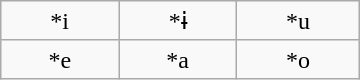<table class="wikitable" style="width: 15em; text-align: center;">
<tr>
<td>*i</td>
<td>*ɨ</td>
<td>*u</td>
</tr>
<tr>
<td>*e</td>
<td>*a</td>
<td>*o</td>
</tr>
</table>
